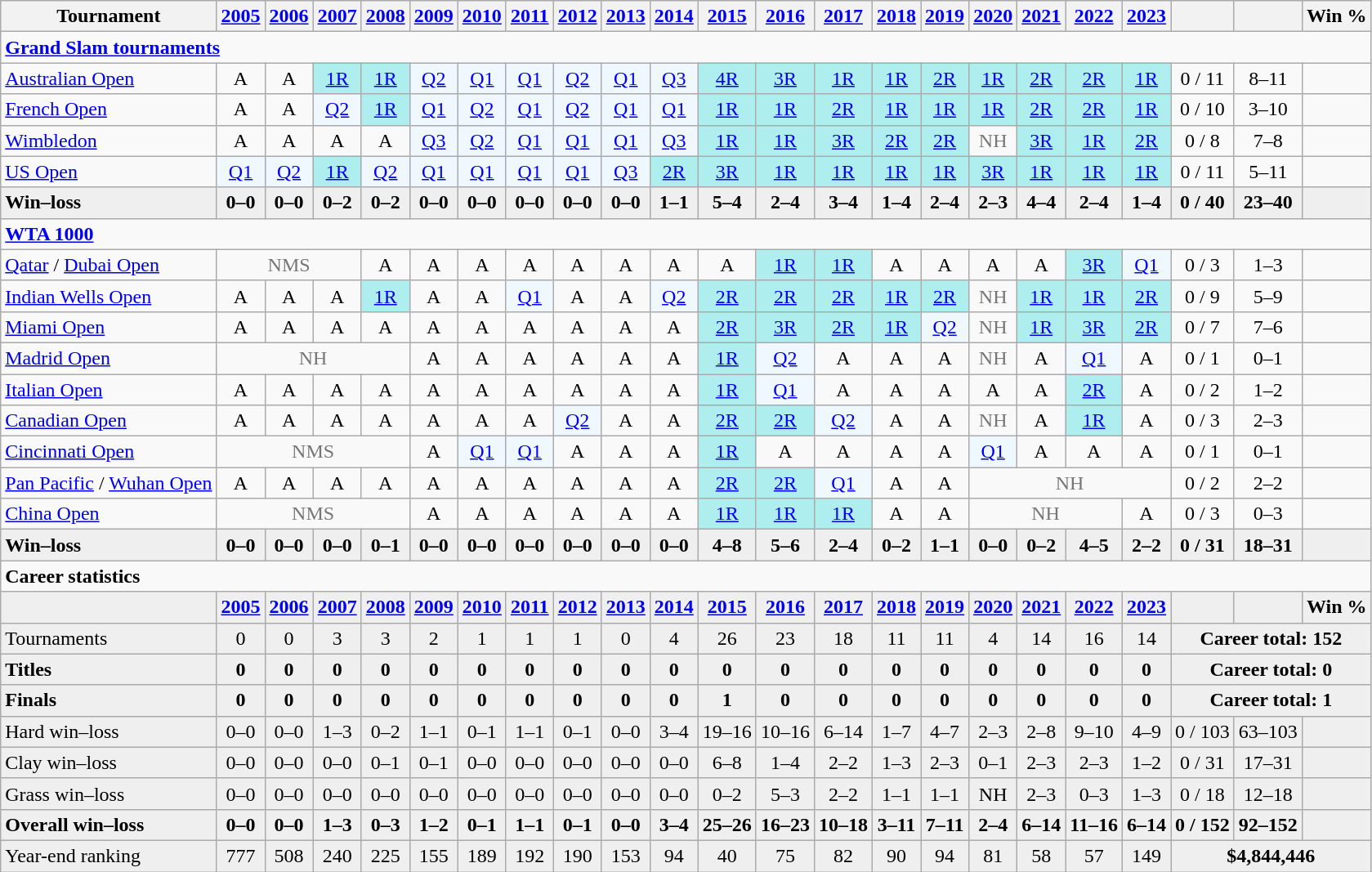<table class="wikitable nowrap" style=text-align:center;>
<tr>
<th>Tournament</th>
<th><a href='#'>2005</a></th>
<th><a href='#'>2006</a></th>
<th><a href='#'>2007</a></th>
<th><a href='#'>2008</a></th>
<th><a href='#'>2009</a></th>
<th><a href='#'>2010</a></th>
<th><a href='#'>2011</a></th>
<th><a href='#'>2012</a></th>
<th><a href='#'>2013</a></th>
<th><a href='#'>2014</a></th>
<th><a href='#'>2015</a></th>
<th><a href='#'>2016</a></th>
<th><a href='#'>2017</a></th>
<th><a href='#'>2018</a></th>
<th><a href='#'>2019</a></th>
<th><a href='#'>2020</a></th>
<th><a href='#'>2021</a></th>
<th><a href='#'>2022</a></th>
<th><a href='#'>2023</a></th>
<th></th>
<th></th>
<th>Win %</th>
</tr>
<tr>
<td colspan="23" align="left"><strong><a href='#'>Grand Slam tournaments</a></strong></td>
</tr>
<tr>
<td align=left><a href='#'>Australian Open</a></td>
<td>A</td>
<td>A</td>
<td bgcolor=afeeee><a href='#'>1R</a></td>
<td bgcolor=afeeee><a href='#'>1R</a></td>
<td bgcolor=f0f8ff><a href='#'>Q2</a></td>
<td bgcolor=f0f8ff><a href='#'>Q1</a></td>
<td bgcolor=f0f8ff><a href='#'>Q1</a></td>
<td bgcolor=f0f8ff><a href='#'>Q2</a></td>
<td bgcolor=f0f8ff><a href='#'>Q1</a></td>
<td bgcolor=f0f8ff><a href='#'>Q3</a></td>
<td bgcolor=afeeee><a href='#'>4R</a></td>
<td bgcolor=afeeee><a href='#'>3R</a></td>
<td bgcolor=afeeee><a href='#'>1R</a></td>
<td bgcolor=afeeee><a href='#'>1R</a></td>
<td bgcolor=afeeee><a href='#'>2R</a></td>
<td bgcolor=afeeee><a href='#'>1R</a></td>
<td bgcolor=afeeee><a href='#'>2R</a></td>
<td bgcolor=afeeee><a href='#'>2R</a></td>
<td bgcolor=afeeee><a href='#'>1R</a></td>
<td>0 / 11</td>
<td>8–11</td>
<td></td>
</tr>
<tr>
<td align=left><a href='#'>French Open</a></td>
<td>A</td>
<td>A</td>
<td bgcolor=f0f8ff><a href='#'>Q2</a></td>
<td bgcolor=afeeee><a href='#'>1R</a></td>
<td bgcolor=f0f8ff><a href='#'>Q1</a></td>
<td bgcolor=f0f8ff><a href='#'>Q2</a></td>
<td bgcolor=f0f8ff><a href='#'>Q1</a></td>
<td bgcolor=f0f8ff><a href='#'>Q2</a></td>
<td bgcolor=f0f8ff><a href='#'>Q1</a></td>
<td bgcolor=f0f8ff><a href='#'>Q1</a></td>
<td bgcolor=afeeee><a href='#'>1R</a></td>
<td bgcolor=afeeee><a href='#'>1R</a></td>
<td bgcolor=afeeee><a href='#'>2R</a></td>
<td bgcolor=afeeee><a href='#'>1R</a></td>
<td bgcolor=afeeee><a href='#'>1R</a></td>
<td bgcolor=afeeee><a href='#'>1R</a></td>
<td bgcolor=afeeee><a href='#'>2R</a></td>
<td bgcolor=afeeee><a href='#'>2R</a></td>
<td bgcolor=afeeee><a href='#'>1R</a></td>
<td>0 / 10</td>
<td>3–10</td>
<td></td>
</tr>
<tr>
<td align=left><a href='#'>Wimbledon</a></td>
<td>A</td>
<td>A</td>
<td>A</td>
<td>A</td>
<td bgcolor=f0f8ff><a href='#'>Q3</a></td>
<td bgcolor=f0f8ff><a href='#'>Q2</a></td>
<td bgcolor=f0f8ff><a href='#'>Q1</a></td>
<td bgcolor=f0f8ff><a href='#'>Q1</a></td>
<td bgcolor=f0f8ff><a href='#'>Q1</a></td>
<td bgcolor=f0f8ff><a href='#'>Q3</a></td>
<td bgcolor=afeeee><a href='#'>1R</a></td>
<td bgcolor=afeeee><a href='#'>1R</a></td>
<td bgcolor=afeeee><a href='#'>3R</a></td>
<td bgcolor=afeeee><a href='#'>2R</a></td>
<td bgcolor=afeeee><a href='#'>2R</a></td>
<td style=color:#767676>NH</td>
<td bgcolor=afeeee><a href='#'>3R</a></td>
<td bgcolor=afeeee><a href='#'>1R</a></td>
<td bgcolor=afeeee><a href='#'>2R</a></td>
<td>0 / 8</td>
<td>7–8</td>
<td></td>
</tr>
<tr>
<td align=left><a href='#'>US Open</a></td>
<td bgcolor=f0f8ff><a href='#'>Q1</a></td>
<td bgcolor=f0f8ff><a href='#'>Q2</a></td>
<td bgcolor=afeeee><a href='#'>1R</a></td>
<td bgcolor=f0f8ff><a href='#'>Q2</a></td>
<td bgcolor=f0f8ff><a href='#'>Q1</a></td>
<td bgcolor=f0f8ff><a href='#'>Q1</a></td>
<td bgcolor=f0f8ff><a href='#'>Q1</a></td>
<td bgcolor=f0f8ff><a href='#'>Q1</a></td>
<td bgcolor=f0f8ff><a href='#'>Q3</a></td>
<td bgcolor=afeeee><a href='#'>2R</a></td>
<td bgcolor=afeeee><a href='#'>3R</a></td>
<td bgcolor=afeeee><a href='#'>1R</a></td>
<td bgcolor=afeeee><a href='#'>1R</a></td>
<td bgcolor=afeeee><a href='#'>1R</a></td>
<td bgcolor=afeeee><a href='#'>1R</a></td>
<td bgcolor=afeeee><a href='#'>3R</a></td>
<td bgcolor=afeeee><a href='#'>1R</a></td>
<td bgcolor=afeeee><a href='#'>1R</a></td>
<td bgcolor=afeeee><a href='#'>1R</a></td>
<td>0 / 11</td>
<td>5–11</td>
<td></td>
</tr>
<tr style=background:#efefef;font-weight:bold>
<td align=left>Win–loss</td>
<td>0–0</td>
<td>0–0</td>
<td>0–2</td>
<td>0–2</td>
<td>0–0</td>
<td>0–0</td>
<td>0–0</td>
<td>0–0</td>
<td>0–0</td>
<td>1–1</td>
<td>5–4</td>
<td>2–4</td>
<td>3–4</td>
<td>1–4</td>
<td>2–4</td>
<td>2–3</td>
<td>4–4</td>
<td>2–4</td>
<td>1–4</td>
<td>0 / 40</td>
<td>23–40</td>
<td></td>
</tr>
<tr>
<td colspan="23" align="left"><strong><a href='#'>WTA 1000</a></strong></td>
</tr>
<tr>
<td align=left><a href='#'>Qatar</a> / <a href='#'>Dubai Open</a></td>
<td colspan=3 style=color:#767676>NMS</td>
<td>A</td>
<td>A</td>
<td>A</td>
<td>A</td>
<td>A</td>
<td>A</td>
<td>A</td>
<td>A</td>
<td bgcolor=afeeee><a href='#'>1R</a></td>
<td bgcolor=afeeee><a href='#'>1R</a></td>
<td>A</td>
<td>A</td>
<td>A</td>
<td>A</td>
<td bgcolor=afeeee><a href='#'>3R</a></td>
<td bgcolor=f0f8ff><a href='#'>Q1</a></td>
<td>0 / 3</td>
<td>1–3</td>
<td></td>
</tr>
<tr>
<td align=left><a href='#'>Indian Wells Open</a></td>
<td>A</td>
<td>A</td>
<td>A</td>
<td bgcolor=afeeee><a href='#'>1R</a></td>
<td>A</td>
<td>A</td>
<td bgcolor=f0f8ff><a href='#'>Q1</a></td>
<td>A</td>
<td>A</td>
<td bgcolor=f0f8ff><a href='#'>Q2</a></td>
<td bgcolor=afeeee><a href='#'>2R</a></td>
<td bgcolor=afeeee><a href='#'>2R</a></td>
<td bgcolor=afeeee><a href='#'>2R</a></td>
<td bgcolor=afeeee><a href='#'>1R</a></td>
<td bgcolor=afeeee><a href='#'>2R</a></td>
<td style="color:#767676">NH</td>
<td bgcolor=afeeee><a href='#'>1R</a></td>
<td bgcolor=afeeee><a href='#'>1R</a></td>
<td bgcolor=afeeee><a href='#'>2R</a></td>
<td>0 / 9</td>
<td>5–9</td>
<td></td>
</tr>
<tr>
<td align=left><a href='#'>Miami Open</a></td>
<td>A</td>
<td>A</td>
<td>A</td>
<td>A</td>
<td>A</td>
<td>A</td>
<td>A</td>
<td>A</td>
<td>A</td>
<td>A</td>
<td bgcolor=afeeee><a href='#'>2R</a></td>
<td bgcolor=afeeee><a href='#'>3R</a></td>
<td bgcolor=afeeee><a href='#'>2R</a></td>
<td bgcolor=afeeee><a href='#'>1R</a></td>
<td bgcolor=f0f8ff><a href='#'>Q2</a></td>
<td style=color:#767676>NH</td>
<td bgcolor=afeeee><a href='#'>1R</a></td>
<td bgcolor=afeeee><a href='#'>3R</a></td>
<td bgcolor=afeeee><a href='#'>2R</a></td>
<td>0 / 7</td>
<td>7–6</td>
<td></td>
</tr>
<tr>
<td align=left><a href='#'>Madrid Open</a></td>
<td style=color:#767676 colspan=4>NH</td>
<td>A</td>
<td>A</td>
<td>A</td>
<td>A</td>
<td>A</td>
<td>A</td>
<td bgcolor=afeeee><a href='#'>1R</a></td>
<td bgcolor=f0f8ff><a href='#'>Q2</a></td>
<td>A</td>
<td>A</td>
<td>A</td>
<td style=color:#767676>NH</td>
<td>A</td>
<td bgcolor=f0f8ff><a href='#'>Q1</a></td>
<td>A</td>
<td>0 / 1</td>
<td>0–1</td>
<td></td>
</tr>
<tr>
<td align=left><a href='#'>Italian Open</a></td>
<td>A</td>
<td>A</td>
<td>A</td>
<td>A</td>
<td>A</td>
<td>A</td>
<td>A</td>
<td>A</td>
<td>A</td>
<td>A</td>
<td bgcolor=afeeee><a href='#'>1R</a></td>
<td bgcolor=f0f8ff><a href='#'>Q1</a></td>
<td>A</td>
<td>A</td>
<td>A</td>
<td>A</td>
<td>A</td>
<td bgcolor=afeeee><a href='#'>2R</a></td>
<td>A</td>
<td>0 / 2</td>
<td>1–2</td>
<td></td>
</tr>
<tr>
<td align=left><a href='#'>Canadian Open</a></td>
<td>A</td>
<td>A</td>
<td>A</td>
<td>A</td>
<td>A</td>
<td>A</td>
<td>A</td>
<td bgcolor=f0f8ff><a href='#'>Q2</a></td>
<td>A</td>
<td>A</td>
<td bgcolor=afeeee><a href='#'>2R</a></td>
<td bgcolor=afeeee><a href='#'>2R</a></td>
<td bgcolor=f0f8ff><a href='#'>Q2</a></td>
<td>A</td>
<td>A</td>
<td style=color:#767676>NH</td>
<td>A</td>
<td bgcolor=afeeee><a href='#'>1R</a></td>
<td>A</td>
<td>0 / 3</td>
<td>2–3</td>
<td></td>
</tr>
<tr>
<td align=left><a href='#'>Cincinnati Open</a></td>
<td colspan=4 style=color:#767676>NMS</td>
<td>A</td>
<td bgcolor=f0f8ff><a href='#'>Q1</a></td>
<td bgcolor=f0f8ff><a href='#'>Q1</a></td>
<td>A</td>
<td>A</td>
<td>A</td>
<td bgcolor=afeeee><a href='#'>1R</a></td>
<td>A</td>
<td>A</td>
<td>A</td>
<td>A</td>
<td bgcolor=f0f8ff><a href='#'>Q1</a></td>
<td>A</td>
<td>A</td>
<td>A</td>
<td>0 / 1</td>
<td>0–1</td>
<td><br></td>
</tr>
<tr>
<td align=left><a href='#'>Pan Pacific</a> / <a href='#'>Wuhan Open</a></td>
<td>A</td>
<td>A</td>
<td>A</td>
<td>A</td>
<td>A</td>
<td>A</td>
<td>A</td>
<td>A</td>
<td>A</td>
<td>A</td>
<td bgcolor=afeeee><a href='#'>2R</a></td>
<td bgcolor=afeeee><a href='#'>2R</a></td>
<td bgcolor=f0f8ff><a href='#'>Q1</a></td>
<td>A</td>
<td>A</td>
<td colspan="4" style="color:#767676">NH</td>
<td>0 / 2</td>
<td>2–2</td>
<td></td>
</tr>
<tr>
<td align=left><a href='#'>China Open</a></td>
<td style=color:#767676 colspan=4>NMS</td>
<td>A</td>
<td>A</td>
<td>A</td>
<td>A</td>
<td>A</td>
<td>A</td>
<td bgcolor=afeeee><a href='#'>1R</a></td>
<td bgcolor=afeeee><a href='#'>1R</a></td>
<td bgcolor=afeeee><a href='#'>1R</a></td>
<td>A</td>
<td>A</td>
<td colspan="3" style="color:#767676">NH</td>
<td>A</td>
<td>0 / 3</td>
<td>0–3</td>
<td></td>
</tr>
<tr style=background:#efefef;font-weight:bold>
<td align=left>Win–loss</td>
<td>0–0</td>
<td>0–0</td>
<td>0–0</td>
<td>0–1</td>
<td>0–0</td>
<td>0–0</td>
<td>0–0</td>
<td>0–0</td>
<td>0–0</td>
<td>0–0</td>
<td>4–8</td>
<td>5–6</td>
<td>2–4</td>
<td>0–2</td>
<td>1–1</td>
<td>0–0</td>
<td>0–2</td>
<td>4–5</td>
<td>2–2</td>
<td>0 / 31</td>
<td>18–31</td>
<td></td>
</tr>
<tr>
<td colspan="23" align="left"><strong>Career statistics</strong></td>
</tr>
<tr style=background:#efefef;font-weight:bold>
<td></td>
<td><a href='#'>2005</a></td>
<td><a href='#'>2006</a></td>
<td><a href='#'>2007</a></td>
<td><a href='#'>2008</a></td>
<td><a href='#'>2009</a></td>
<td><a href='#'>2010</a></td>
<td><a href='#'>2011</a></td>
<td><a href='#'>2012</a></td>
<td><a href='#'>2013</a></td>
<td><a href='#'>2014</a></td>
<td><a href='#'>2015</a></td>
<td><a href='#'>2016</a></td>
<td><a href='#'>2017</a></td>
<td><a href='#'>2018</a></td>
<td><a href='#'>2019</a></td>
<td><a href='#'>2020</a></td>
<td><a href='#'>2021</a></td>
<td><a href='#'>2022</a></td>
<td><a href='#'>2023</a></td>
<td></td>
<td></td>
<td>Win %</td>
</tr>
<tr style="background:#efefef">
<td align="left">Tournaments</td>
<td>0</td>
<td>0</td>
<td>3</td>
<td>3</td>
<td>2</td>
<td>1</td>
<td>1</td>
<td>1</td>
<td>0</td>
<td>4</td>
<td>26</td>
<td>23</td>
<td>18</td>
<td>11</td>
<td>11</td>
<td>4</td>
<td>14</td>
<td>16</td>
<td>14</td>
<td colspan="3"><strong>Career total: 152</strong></td>
</tr>
<tr style=background:#efefef;font-weight:bold>
<td align=left>Titles</td>
<td>0</td>
<td>0</td>
<td>0</td>
<td>0</td>
<td>0</td>
<td>0</td>
<td>0</td>
<td>0</td>
<td>0</td>
<td>0</td>
<td>0</td>
<td>0</td>
<td>0</td>
<td>0</td>
<td>0</td>
<td>0</td>
<td>0</td>
<td>0</td>
<td>0</td>
<td colspan=3>Career total: 0</td>
</tr>
<tr style=background:#efefef;font-weight:bold>
<td align=left>Finals</td>
<td>0</td>
<td>0</td>
<td>0</td>
<td>0</td>
<td>0</td>
<td>0</td>
<td>0</td>
<td>0</td>
<td>0</td>
<td>0</td>
<td>1</td>
<td>0</td>
<td>0</td>
<td>0</td>
<td>0</td>
<td>0</td>
<td>0</td>
<td>0</td>
<td>0</td>
<td colspan=3>Career total: 1</td>
</tr>
<tr bgcolor=efefef>
<td align=left>Hard win–loss</td>
<td>0–0</td>
<td>0–0</td>
<td>1–3</td>
<td>0–2</td>
<td>1–1</td>
<td>0–1</td>
<td>1–1</td>
<td>0–1</td>
<td>0–0</td>
<td>3–4</td>
<td>19–16</td>
<td>10–16</td>
<td>6–14</td>
<td>1–7</td>
<td>4–7</td>
<td>2–3</td>
<td>2–8</td>
<td>9–10</td>
<td>4–9</td>
<td>0 / 103</td>
<td>63–103</td>
<td></td>
</tr>
<tr bgcolor=efefef>
<td align=left>Clay win–loss</td>
<td>0–0</td>
<td>0–0</td>
<td>0–0</td>
<td>0–1</td>
<td>0–1</td>
<td>0–0</td>
<td>0–0</td>
<td>0–0</td>
<td>0–0</td>
<td>0–0</td>
<td>6–8</td>
<td>1–4</td>
<td>2–2</td>
<td>1–3</td>
<td>2–3</td>
<td>0–1</td>
<td>2–3</td>
<td>2–3</td>
<td>1–2</td>
<td>0 / 31</td>
<td>17–31</td>
<td></td>
</tr>
<tr bgcolor=efefef>
<td align=left>Grass win–loss</td>
<td>0–0</td>
<td>0–0</td>
<td>0–0</td>
<td>0–0</td>
<td>0–0</td>
<td>0–0</td>
<td>0–0</td>
<td>0–0</td>
<td>0–0</td>
<td>0–0</td>
<td>0–2</td>
<td>5–3</td>
<td>2–2</td>
<td>1–1</td>
<td>1–1</td>
<td>NH</td>
<td>2–3</td>
<td>0–3</td>
<td>1–3</td>
<td>0 / 18</td>
<td>12–18</td>
<td></td>
</tr>
<tr style="background:#efefef;font-weight:bold">
<td align="left">Overall win–loss</td>
<td>0–0</td>
<td>0–0</td>
<td>1–3</td>
<td>0–3</td>
<td>1–2</td>
<td>0–1</td>
<td>1–1</td>
<td>0–1</td>
<td>0–0</td>
<td>3–4</td>
<td>25–26</td>
<td>16–23</td>
<td>10–18</td>
<td>3–11</td>
<td>7–11</td>
<td>2–4</td>
<td>6–14</td>
<td>11–16</td>
<td>6–14</td>
<td>0 / 152</td>
<td>92–152</td>
<td></td>
</tr>
<tr style="background:#efefef">
<td align="left">Year-end ranking</td>
<td>777</td>
<td>508</td>
<td>240</td>
<td>225</td>
<td>155</td>
<td>189</td>
<td>192</td>
<td>190</td>
<td>153</td>
<td>94</td>
<td>40</td>
<td>75</td>
<td>82</td>
<td>90</td>
<td>94</td>
<td>81</td>
<td>58</td>
<td>57</td>
<td>149</td>
<td colspan="3"><strong>$4,844,446</strong></td>
</tr>
</table>
